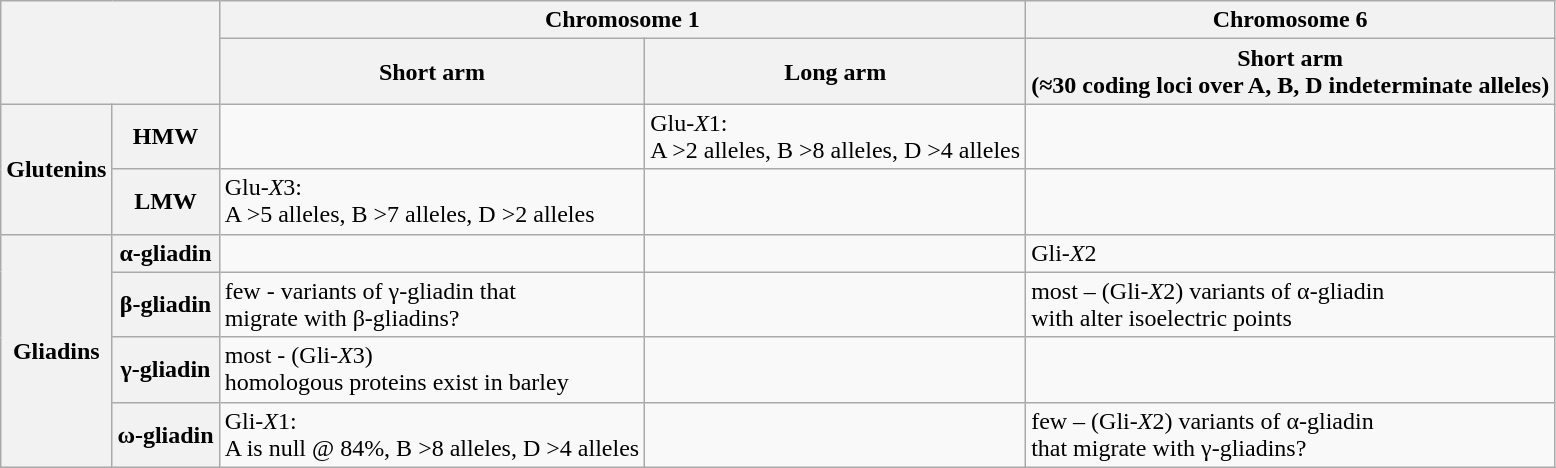<table class="wikitable mw-collapsible">
<tr>
<th colspan="2" rowspan="2"></th>
<th colspan="2">Chromosome 1</th>
<th>Chromosome 6</th>
</tr>
<tr>
<th>Short arm</th>
<th>Long arm</th>
<th>Short arm<br>(≈30 coding loci over 
A, B, D indeterminate alleles)</th>
</tr>
<tr>
<th rowspan="2">Glutenins</th>
<th>HMW</th>
<td></td>
<td>Glu-<em>X</em>1:<br>A >2 alleles, 
B >8 alleles, 
D >4 alleles</td>
<td></td>
</tr>
<tr>
<th>LMW</th>
<td>Glu-<em>X</em>3:<br>A >5 alleles,
B >7 alleles,
D >2 alleles</td>
<td></td>
<td></td>
</tr>
<tr>
<th rowspan="4">Gliadins</th>
<th>α-gliadin</th>
<td></td>
<td></td>
<td>Gli-<em>X</em>2</td>
</tr>
<tr>
<th>β-gliadin</th>
<td>few - variants of γ-gliadin that<br>migrate with β-gliadins?</td>
<td></td>
<td>most – (Gli-<em>X</em>2) variants of α-gliadin<br>with alter isoelectric points</td>
</tr>
<tr>
<th>γ-gliadin</th>
<td>most - (Gli-<em>X</em>3)<br>homologous proteins exist
in barley</td>
<td></td>
<td></td>
</tr>
<tr>
<th>ω-gliadin</th>
<td>Gli-<em>X</em>1:<br>A is null @ 84%, 
B >8 alleles, 
D >4 alleles</td>
<td></td>
<td>few – (Gli-<em>X</em>2) variants of α-gliadin<br>that migrate with γ-gliadins?</td>
</tr>
</table>
